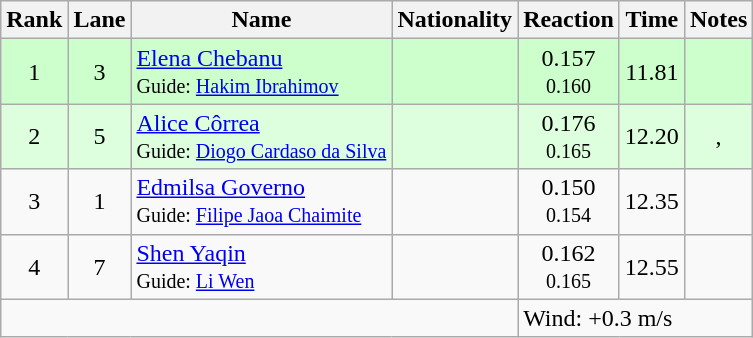<table class="wikitable sortable" style="text-align:center">
<tr>
<th>Rank</th>
<th>Lane</th>
<th>Name</th>
<th>Nationality</th>
<th>Reaction</th>
<th>Time</th>
<th>Notes</th>
</tr>
<tr bgcolor=ccffcc>
<td>1</td>
<td>3</td>
<td align=left><a href='#'>Elena Chebanu</a><br><small>Guide: <a href='#'>Hakim Ibrahimov</a></small></td>
<td align=left></td>
<td>0.157<br><small>0.160</small></td>
<td>11.81</td>
<td></td>
</tr>
<tr bgcolor=ddffdd>
<td>2</td>
<td>5</td>
<td align=left><a href='#'>Alice Côrrea</a><br><small>Guide: <a href='#'>Diogo Cardaso da Silva</a></small></td>
<td></td>
<td>0.176<br><small>0.165</small></td>
<td>12.20</td>
<td>, </td>
</tr>
<tr>
<td>3</td>
<td>1</td>
<td align=left><a href='#'>Edmilsa Governo</a><br><small>Guide: <a href='#'>Filipe Jaoa Chaimite</a></small></td>
<td align=left></td>
<td>0.150<br><small>0.154</small></td>
<td>12.35</td>
<td></td>
</tr>
<tr>
<td>4</td>
<td>7</td>
<td align=left><a href='#'>Shen Yaqin</a><br><small>Guide: <a href='#'>Li Wen</a></small></td>
<td align=left></td>
<td>0.162<br><small>0.165</small></td>
<td>12.55</td>
<td></td>
</tr>
<tr>
<td colspan=4></td>
<td colspan="3" style="text-align:left;">Wind: +0.3 m/s</td>
</tr>
</table>
